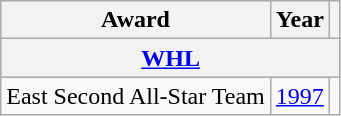<table class="wikitable">
<tr>
<th>Award</th>
<th>Year</th>
<th></th>
</tr>
<tr bgcolor="#e0e0e0">
<th colspan="3"><a href='#'>WHL</a></th>
</tr>
<tr>
<td>East Second All-Star Team</td>
<td><a href='#'>1997</a></td>
<td></td>
</tr>
</table>
